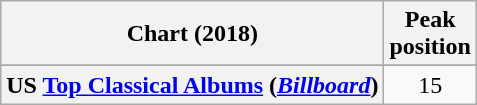<table class="wikitable plainrowheaders sortable">
<tr>
<th scope="col">Chart (2018)</th>
<th scope="col">Peak<br>position</th>
</tr>
<tr>
</tr>
<tr>
<th scope="row">US <a href='#'>Top Classical Albums</a> (<em><a href='#'>Billboard</a></em>)</th>
<td align=center>15</td>
</tr>
</table>
